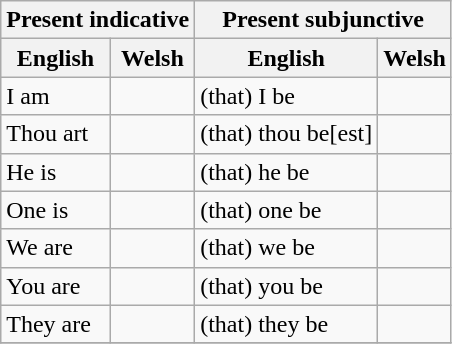<table class="wikitable">
<tr>
<th colspan=2>Present indicative</th>
<th colspan=2>Present subjunctive</th>
</tr>
<tr>
<th>English</th>
<th>Welsh</th>
<th>English</th>
<th>Welsh</th>
</tr>
<tr>
<td>I am</td>
<td></td>
<td>(that) I be</td>
<td></td>
</tr>
<tr>
<td>Thou art</td>
<td></td>
<td>(that) thou be[est]</td>
<td></td>
</tr>
<tr>
<td>He is</td>
<td></td>
<td>(that) he be</td>
<td></td>
</tr>
<tr>
<td>One is</td>
<td></td>
<td>(that) one be</td>
<td></td>
</tr>
<tr>
<td>We are</td>
<td></td>
<td>(that) we be</td>
<td></td>
</tr>
<tr>
<td>You are</td>
<td></td>
<td>(that) you be</td>
<td></td>
</tr>
<tr>
<td>They are</td>
<td></td>
<td>(that) they be</td>
<td></td>
</tr>
<tr>
</tr>
</table>
